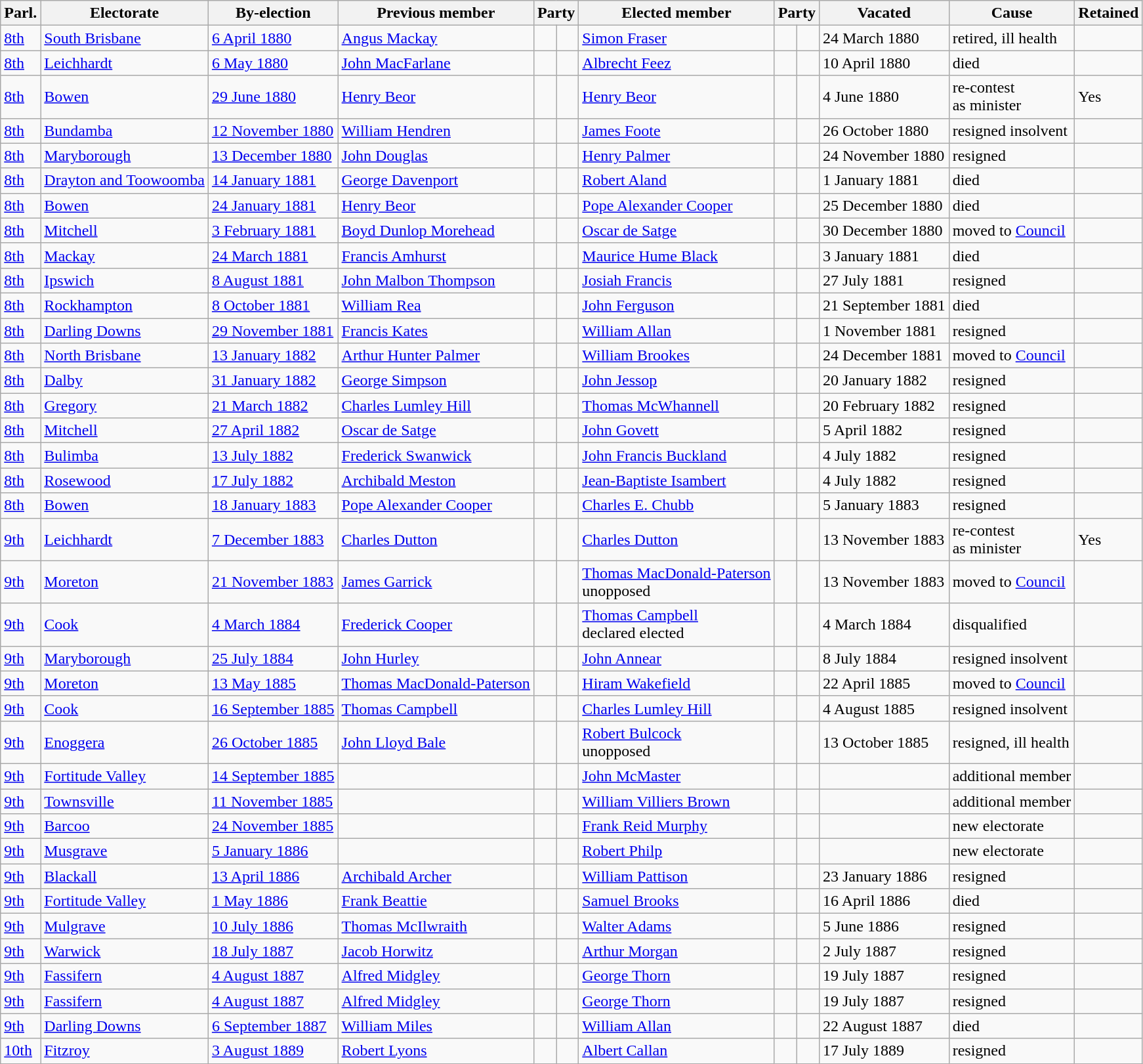<table class="wikitable">
<tr>
<th>Parl.</th>
<th>Electorate</th>
<th>By-election</th>
<th>Previous member</th>
<th colspan="2">Party</th>
<th>Elected member</th>
<th colspan="2">Party</th>
<th>Vacated</th>
<th>Cause</th>
<th>Retained</th>
</tr>
<tr>
<td><a href='#'>8th</a> </td>
<td><a href='#'>South Brisbane</a> </td>
<td><a href='#'>6 April 1880</a>  </td>
<td><a href='#'>Angus Mackay</a> </td>
<td></td>
<td></td>
<td><a href='#'>Simon Fraser</a> </td>
<td></td>
<td></td>
<td>24 March 1880 </td>
<td>retired, ill health </td>
<td></td>
</tr>
<tr>
<td><a href='#'>8th</a> </td>
<td><a href='#'>Leichhardt</a> </td>
<td><a href='#'>6 May 1880</a>  </td>
<td><a href='#'>John MacFarlane</a> </td>
<td></td>
<td></td>
<td><a href='#'>Albrecht Feez</a> </td>
<td></td>
<td></td>
<td>10 April 1880 </td>
<td>died </td>
<td></td>
</tr>
<tr>
<td><a href='#'>8th</a> </td>
<td><a href='#'>Bowen</a> </td>
<td><a href='#'>29 June 1880</a>  </td>
<td><a href='#'>Henry Beor</a> </td>
<td></td>
<td></td>
<td><a href='#'>Henry Beor</a> </td>
<td></td>
<td></td>
<td>4 June 1880 </td>
<td>re-contest<br>as minister</td>
<td>Yes</td>
</tr>
<tr>
<td><a href='#'>8th</a> </td>
<td><a href='#'>Bundamba</a> </td>
<td><a href='#'>12 November 1880</a>  </td>
<td><a href='#'>William Hendren</a> </td>
<td></td>
<td></td>
<td><a href='#'>James Foote</a> </td>
<td></td>
<td></td>
<td>26 October 1880 </td>
<td>resigned insolvent</td>
<td></td>
</tr>
<tr>
<td><a href='#'>8th</a> </td>
<td><a href='#'>Maryborough</a> </td>
<td><a href='#'>13 December 1880</a>  </td>
<td><a href='#'>John Douglas</a> </td>
<td></td>
<td></td>
<td><a href='#'>Henry Palmer</a> </td>
<td></td>
<td></td>
<td>24 November 1880 </td>
<td>resigned </td>
<td></td>
</tr>
<tr>
<td><a href='#'>8th</a> </td>
<td><a href='#'>Drayton and Toowoomba</a> </td>
<td><a href='#'>14 January 1881</a>  </td>
<td><a href='#'>George Davenport</a> </td>
<td></td>
<td></td>
<td><a href='#'>Robert Aland</a> </td>
<td></td>
<td></td>
<td>1 January 1881 </td>
<td>died </td>
<td></td>
</tr>
<tr>
<td><a href='#'>8th</a> </td>
<td><a href='#'>Bowen</a> </td>
<td><a href='#'>24 January 1881</a>  </td>
<td><a href='#'>Henry Beor</a> </td>
<td></td>
<td></td>
<td><a href='#'>Pope Alexander Cooper</a> </td>
<td></td>
<td></td>
<td>25 December 1880 </td>
<td>died </td>
<td></td>
</tr>
<tr>
<td><a href='#'>8th</a> </td>
<td><a href='#'>Mitchell</a> </td>
<td><a href='#'>3 February 1881</a>  </td>
<td><a href='#'>Boyd Dunlop Morehead</a> </td>
<td></td>
<td></td>
<td><a href='#'>Oscar de Satge</a> </td>
<td></td>
<td></td>
<td>30 December 1880 </td>
<td>moved to <a href='#'>Council</a></td>
<td></td>
</tr>
<tr>
<td><a href='#'>8th</a> </td>
<td><a href='#'>Mackay</a> </td>
<td><a href='#'>24 March 1881</a>  </td>
<td><a href='#'>Francis Amhurst</a> </td>
<td></td>
<td></td>
<td><a href='#'>Maurice Hume Black</a> </td>
<td></td>
<td></td>
<td>3 January 1881 </td>
<td>died </td>
<td></td>
</tr>
<tr>
<td><a href='#'>8th</a> </td>
<td><a href='#'>Ipswich</a> </td>
<td><a href='#'>8 August 1881</a>  </td>
<td><a href='#'>John Malbon Thompson</a> </td>
<td></td>
<td></td>
<td><a href='#'>Josiah Francis</a> </td>
<td></td>
<td></td>
<td>27 July 1881 </td>
<td>resigned </td>
<td></td>
</tr>
<tr>
<td><a href='#'>8th</a> </td>
<td><a href='#'>Rockhampton</a> </td>
<td><a href='#'>8 October 1881</a>  </td>
<td><a href='#'>William Rea</a> </td>
<td></td>
<td></td>
<td><a href='#'>John Ferguson</a> </td>
<td></td>
<td></td>
<td>21 September 1881 </td>
<td>died </td>
<td></td>
</tr>
<tr>
<td><a href='#'>8th</a> </td>
<td><a href='#'>Darling Downs</a> </td>
<td><a href='#'>29 November 1881</a>  </td>
<td><a href='#'>Francis Kates</a> </td>
<td></td>
<td></td>
<td><a href='#'>William Allan</a> </td>
<td></td>
<td></td>
<td>1 November 1881 </td>
<td>resigned </td>
<td></td>
</tr>
<tr>
<td><a href='#'>8th</a> </td>
<td><a href='#'>North Brisbane</a> </td>
<td><a href='#'>13 January 1882</a>  </td>
<td><a href='#'>Arthur Hunter Palmer</a> </td>
<td></td>
<td></td>
<td><a href='#'>William Brookes</a> </td>
<td></td>
<td></td>
<td>24 December 1881 </td>
<td>moved to <a href='#'>Council</a> </td>
<td></td>
</tr>
<tr>
<td><a href='#'>8th</a> </td>
<td><a href='#'>Dalby</a> </td>
<td><a href='#'>31 January 1882</a>  </td>
<td><a href='#'>George Simpson</a> </td>
<td></td>
<td></td>
<td><a href='#'>John Jessop</a> </td>
<td></td>
<td></td>
<td>20 January 1882 </td>
<td>resigned </td>
<td></td>
</tr>
<tr>
<td><a href='#'>8th</a> </td>
<td><a href='#'>Gregory</a> </td>
<td><a href='#'>21 March 1882</a>  </td>
<td><a href='#'>Charles Lumley Hill</a> </td>
<td></td>
<td></td>
<td><a href='#'>Thomas McWhannell</a> </td>
<td></td>
<td></td>
<td>20 February 1882 </td>
<td>resigned </td>
<td></td>
</tr>
<tr>
<td><a href='#'>8th</a> </td>
<td><a href='#'>Mitchell</a> </td>
<td><a href='#'>27 April 1882</a>  </td>
<td><a href='#'>Oscar de Satge</a> </td>
<td></td>
<td></td>
<td><a href='#'>John Govett</a> </td>
<td></td>
<td></td>
<td>5 April 1882 </td>
<td>resigned </td>
<td></td>
</tr>
<tr>
<td><a href='#'>8th</a> </td>
<td><a href='#'>Bulimba</a> </td>
<td><a href='#'>13 July 1882</a>  </td>
<td><a href='#'>Frederick Swanwick</a> </td>
<td></td>
<td></td>
<td><a href='#'>John Francis Buckland</a> </td>
<td></td>
<td></td>
<td>4 July 1882 </td>
<td>resigned </td>
<td></td>
</tr>
<tr>
<td><a href='#'>8th</a> </td>
<td><a href='#'>Rosewood</a> </td>
<td><a href='#'>17 July 1882</a>  </td>
<td><a href='#'>Archibald Meston</a> </td>
<td></td>
<td></td>
<td><a href='#'>Jean-Baptiste Isambert</a> </td>
<td></td>
<td></td>
<td>4 July 1882 </td>
<td>resigned </td>
<td></td>
</tr>
<tr>
<td><a href='#'>8th</a> </td>
<td><a href='#'>Bowen</a> </td>
<td><a href='#'>18 January 1883</a>  </td>
<td><a href='#'>Pope Alexander Cooper</a> </td>
<td></td>
<td></td>
<td><a href='#'>Charles E. Chubb</a> </td>
<td></td>
<td></td>
<td>5 January 1883 </td>
<td>resigned </td>
<td></td>
</tr>
<tr>
<td><a href='#'>9th</a> </td>
<td><a href='#'>Leichhardt</a> </td>
<td><a href='#'>7 December 1883</a>  </td>
<td><a href='#'>Charles Dutton</a> </td>
<td></td>
<td></td>
<td><a href='#'>Charles Dutton</a> </td>
<td></td>
<td></td>
<td>13 November 1883 </td>
<td>re-contest<br>as minister </td>
<td>Yes </td>
</tr>
<tr>
<td><a href='#'>9th</a> </td>
<td><a href='#'>Moreton</a> </td>
<td><a href='#'>21 November 1883</a>  </td>
<td><a href='#'>James Garrick</a> </td>
<td></td>
<td></td>
<td><a href='#'>Thomas MacDonald-Paterson</a><br>unopposed </td>
<td></td>
<td></td>
<td>13 November 1883 </td>
<td>moved to <a href='#'>Council</a> </td>
<td></td>
</tr>
<tr>
<td><a href='#'>9th</a> </td>
<td><a href='#'>Cook</a> </td>
<td><a href='#'>4 March 1884</a>  </td>
<td><a href='#'>Frederick Cooper</a> </td>
<td></td>
<td></td>
<td><a href='#'>Thomas Campbell</a><br>declared elected </td>
<td></td>
<td></td>
<td>4 March 1884 </td>
<td>disqualified </td>
<td></td>
</tr>
<tr>
<td><a href='#'>9th</a> </td>
<td><a href='#'>Maryborough</a> </td>
<td><a href='#'>25 July 1884</a>  </td>
<td><a href='#'>John Hurley</a> </td>
<td></td>
<td></td>
<td><a href='#'>John Annear</a> </td>
<td></td>
<td></td>
<td>8 July 1884 </td>
<td>resigned insolvent </td>
<td></td>
</tr>
<tr>
<td><a href='#'>9th</a> </td>
<td><a href='#'>Moreton</a> </td>
<td><a href='#'>13 May 1885</a>  </td>
<td><a href='#'>Thomas MacDonald-Paterson</a> </td>
<td></td>
<td></td>
<td><a href='#'>Hiram Wakefield</a> </td>
<td></td>
<td></td>
<td>22 April 1885 </td>
<td>moved to <a href='#'>Council</a> </td>
<td></td>
</tr>
<tr>
<td><a href='#'>9th</a> </td>
<td><a href='#'>Cook</a> </td>
<td><a href='#'>16 September 1885</a>  </td>
<td><a href='#'>Thomas Campbell</a> </td>
<td></td>
<td></td>
<td><a href='#'>Charles Lumley Hill</a> </td>
<td></td>
<td></td>
<td>4 August 1885 </td>
<td>resigned insolvent </td>
<td></td>
</tr>
<tr>
<td><a href='#'>9th</a> </td>
<td><a href='#'>Enoggera</a> </td>
<td><a href='#'>26 October 1885</a>  </td>
<td><a href='#'>John Lloyd Bale</a> </td>
<td></td>
<td></td>
<td><a href='#'>Robert Bulcock</a><br>unopposed </td>
<td></td>
<td></td>
<td>13 October 1885 </td>
<td>resigned, ill health</td>
<td></td>
</tr>
<tr>
<td><a href='#'>9th</a> </td>
<td><a href='#'>Fortitude Valley</a> </td>
<td><a href='#'>14 September 1885</a>  </td>
<td></td>
<td></td>
<td></td>
<td><a href='#'>John McMaster</a> </td>
<td></td>
<td></td>
<td></td>
<td>additional member</td>
<td></td>
</tr>
<tr>
<td><a href='#'>9th</a> </td>
<td><a href='#'>Townsville</a> </td>
<td><a href='#'>11 November 1885</a>  </td>
<td></td>
<td></td>
<td></td>
<td><a href='#'>William Villiers Brown</a> </td>
<td></td>
<td></td>
<td></td>
<td>additional member</td>
<td></td>
</tr>
<tr>
<td><a href='#'>9th</a> </td>
<td><a href='#'>Barcoo</a> </td>
<td><a href='#'>24 November 1885</a>  </td>
<td></td>
<td></td>
<td></td>
<td><a href='#'>Frank Reid Murphy</a> </td>
<td></td>
<td></td>
<td></td>
<td>new electorate</td>
<td></td>
</tr>
<tr>
<td><a href='#'>9th</a> </td>
<td><a href='#'>Musgrave</a> </td>
<td><a href='#'>5 January 1886</a>  </td>
<td></td>
<td></td>
<td></td>
<td><a href='#'>Robert Philp</a>  </td>
<td></td>
<td></td>
<td></td>
<td>new electorate</td>
<td></td>
</tr>
<tr>
<td><a href='#'>9th</a> </td>
<td><a href='#'>Blackall</a> </td>
<td><a href='#'>13 April 1886</a>  </td>
<td><a href='#'>Archibald Archer</a> </td>
<td></td>
<td></td>
<td><a href='#'>William Pattison</a>  </td>
<td></td>
<td></td>
<td>23 January 1886 </td>
<td>resigned </td>
<td></td>
</tr>
<tr>
<td><a href='#'>9th</a> </td>
<td><a href='#'>Fortitude Valley</a> </td>
<td><a href='#'>1 May 1886</a>  </td>
<td><a href='#'>Frank Beattie</a> </td>
<td></td>
<td></td>
<td><a href='#'>Samuel Brooks</a>  </td>
<td></td>
<td></td>
<td>16 April 1886 </td>
<td>died </td>
<td></td>
</tr>
<tr>
<td><a href='#'>9th</a> </td>
<td><a href='#'>Mulgrave</a> </td>
<td><a href='#'>10 July 1886</a>  </td>
<td><a href='#'>Thomas McIlwraith</a> </td>
<td></td>
<td></td>
<td><a href='#'>Walter Adams</a>  </td>
<td></td>
<td></td>
<td>5 June 1886 </td>
<td>resigned </td>
<td></td>
</tr>
<tr>
<td><a href='#'>9th</a> </td>
<td><a href='#'>Warwick</a> </td>
<td><a href='#'>18 July 1887</a>  </td>
<td><a href='#'>Jacob Horwitz</a> </td>
<td></td>
<td></td>
<td><a href='#'>Arthur Morgan</a></td>
<td></td>
<td></td>
<td>2 July 1887 </td>
<td>resigned </td>
<td></td>
</tr>
<tr>
<td><a href='#'>9th</a> </td>
<td><a href='#'>Fassifern</a> </td>
<td><a href='#'>4 August 1887</a>  </td>
<td><a href='#'>Alfred Midgley</a> </td>
<td></td>
<td></td>
<td><a href='#'>George Thorn</a> </td>
<td></td>
<td></td>
<td>19 July 1887 </td>
<td>resigned </td>
<td></td>
</tr>
<tr>
<td><a href='#'>9th</a> </td>
<td><a href='#'>Fassifern</a> </td>
<td><a href='#'>4 August 1887</a>  </td>
<td><a href='#'>Alfred Midgley</a> </td>
<td></td>
<td></td>
<td><a href='#'>George Thorn</a> </td>
<td></td>
<td></td>
<td>19 July 1887 </td>
<td>resigned </td>
<td></td>
</tr>
<tr>
<td><a href='#'>9th</a> </td>
<td><a href='#'>Darling Downs</a> </td>
<td><a href='#'>6 September 1887</a>  </td>
<td><a href='#'>William Miles</a> </td>
<td></td>
<td></td>
<td><a href='#'>William Allan</a></td>
<td></td>
<td></td>
<td>22 August 1887 </td>
<td>died </td>
<td></td>
</tr>
<tr>
<td><a href='#'>10th</a> </td>
<td><a href='#'>Fitzroy</a> </td>
<td><a href='#'>3 August 1889</a>  </td>
<td><a href='#'>Robert Lyons</a> </td>
<td></td>
<td></td>
<td><a href='#'>Albert Callan</a> </td>
<td></td>
<td></td>
<td>17 July 1889 </td>
<td>resigned </td>
<td></td>
</tr>
</table>
